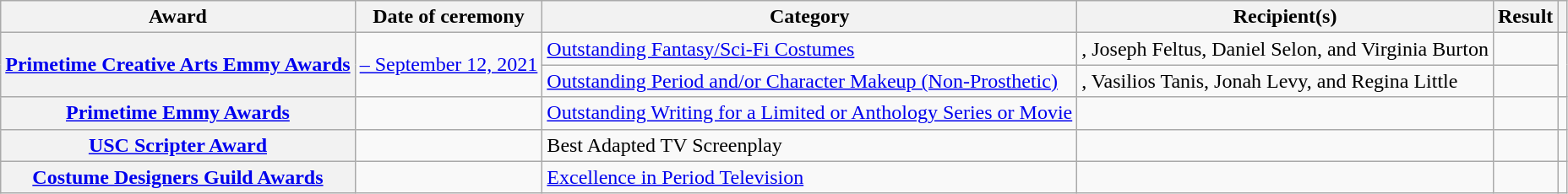<table class="wikitable plainrowheaders sortable">
<tr>
<th scope="col">Award</th>
<th scope="col">Date of ceremony</th>
<th scope="col">Category</th>
<th scope="col">Recipient(s)</th>
<th scope="col">Result</th>
<th scope="col" class="unsortable"></th>
</tr>
<tr>
<th scope="row" rowspan="2" style="text-align:center;"><a href='#'>Primetime Creative Arts Emmy Awards</a></th>
<td rowspan="2"><a href='#'> – September 12, 2021</a></td>
<td><a href='#'>Outstanding Fantasy/Sci-Fi Costumes</a></td>
<td>, Joseph Feltus, Daniel Selon, and Virginia Burton</td>
<td></td>
<td rowspan="2" style="text-align:center;"></td>
</tr>
<tr>
<td><a href='#'>Outstanding Period and/or Character Makeup (Non-Prosthetic)</a></td>
<td>, Vasilios Tanis, Jonah Levy, and Regina Little</td>
<td></td>
</tr>
<tr>
<th scope="row" style="text-align:center;"><a href='#'>Primetime Emmy Awards</a></th>
<td><a href='#'></a></td>
<td><a href='#'>Outstanding Writing for a Limited or Anthology Series or Movie</a></td>
<td></td>
<td></td>
<td style="text-align:center;"></td>
</tr>
<tr>
<th scope="row" style="text-align:center;"><a href='#'>USC Scripter Award</a></th>
<td></td>
<td>Best Adapted TV Screenplay</td>
<td></td>
<td></td>
<td style="text-align:center;"></td>
</tr>
<tr>
<th scope="row" style="text-align:center;"><a href='#'>Costume Designers Guild Awards</a></th>
<td><a href='#'></a></td>
<td><a href='#'>Excellence in Period Television</a></td>
<td></td>
<td></td>
<td style="text-align: center;"></td>
</tr>
</table>
